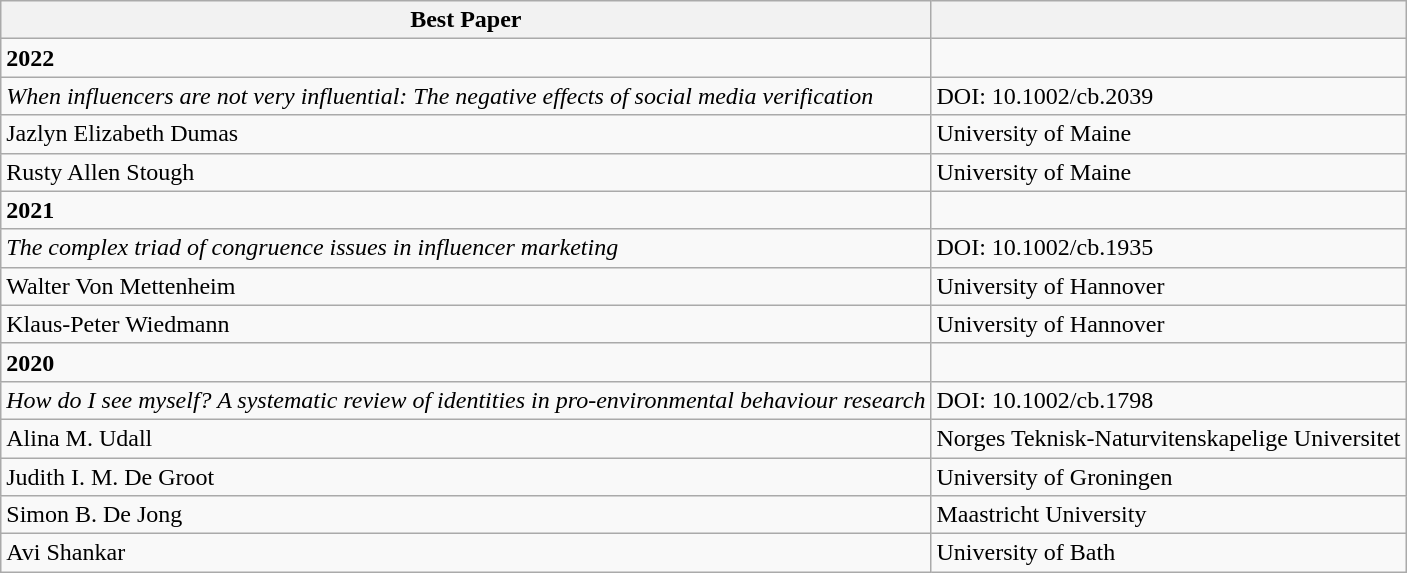<table class="wikitable">
<tr>
<th>Best Paper</th>
<th></th>
</tr>
<tr>
<td><strong>2022</strong></td>
<td></td>
</tr>
<tr>
<td><em>When influencers are not very influential: The negative effects of social media verification</em></td>
<td>DOI: 10.1002/cb.2039</td>
</tr>
<tr>
<td>Jazlyn Elizabeth Dumas</td>
<td>University of Maine</td>
</tr>
<tr>
<td>Rusty Allen Stough</td>
<td>University of Maine</td>
</tr>
<tr>
<td><strong>2021</strong></td>
<td></td>
</tr>
<tr>
<td><em>The complex triad of congruence issues in influencer marketing</em></td>
<td>DOI: 10.1002/cb.1935</td>
</tr>
<tr>
<td>Walter Von Mettenheim</td>
<td>University of Hannover</td>
</tr>
<tr>
<td>Klaus-Peter Wiedmann</td>
<td>University of Hannover</td>
</tr>
<tr>
<td><strong>2020</strong></td>
<td></td>
</tr>
<tr>
<td><em>How do I see myself? A systematic review of identities in pro-environmental behaviour research</em></td>
<td>DOI: 10.1002/cb.1798</td>
</tr>
<tr>
<td>Alina M. Udall</td>
<td>Norges Teknisk-Naturvitenskapelige Universitet</td>
</tr>
<tr>
<td>Judith I. M. De Groot</td>
<td>University of Groningen</td>
</tr>
<tr>
<td>Simon B. De Jong</td>
<td>Maastricht University</td>
</tr>
<tr>
<td>Avi Shankar</td>
<td>University of Bath</td>
</tr>
</table>
